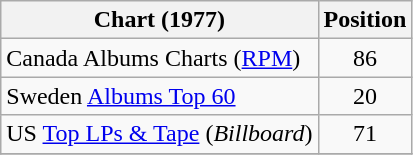<table class="wikitable sortable">
<tr>
<th>Chart (1977)</th>
<th>Position</th>
</tr>
<tr>
<td>Canada Albums Charts (<a href='#'>RPM</a>)</td>
<td align="center">86</td>
</tr>
<tr>
<td>Sweden <a href='#'>Albums Top 60</a></td>
<td align="center">20</td>
</tr>
<tr>
<td>US <a href='#'>Top LPs & Tape</a> (<em>Billboard</em>)</td>
<td align="center">71</td>
</tr>
<tr>
</tr>
</table>
